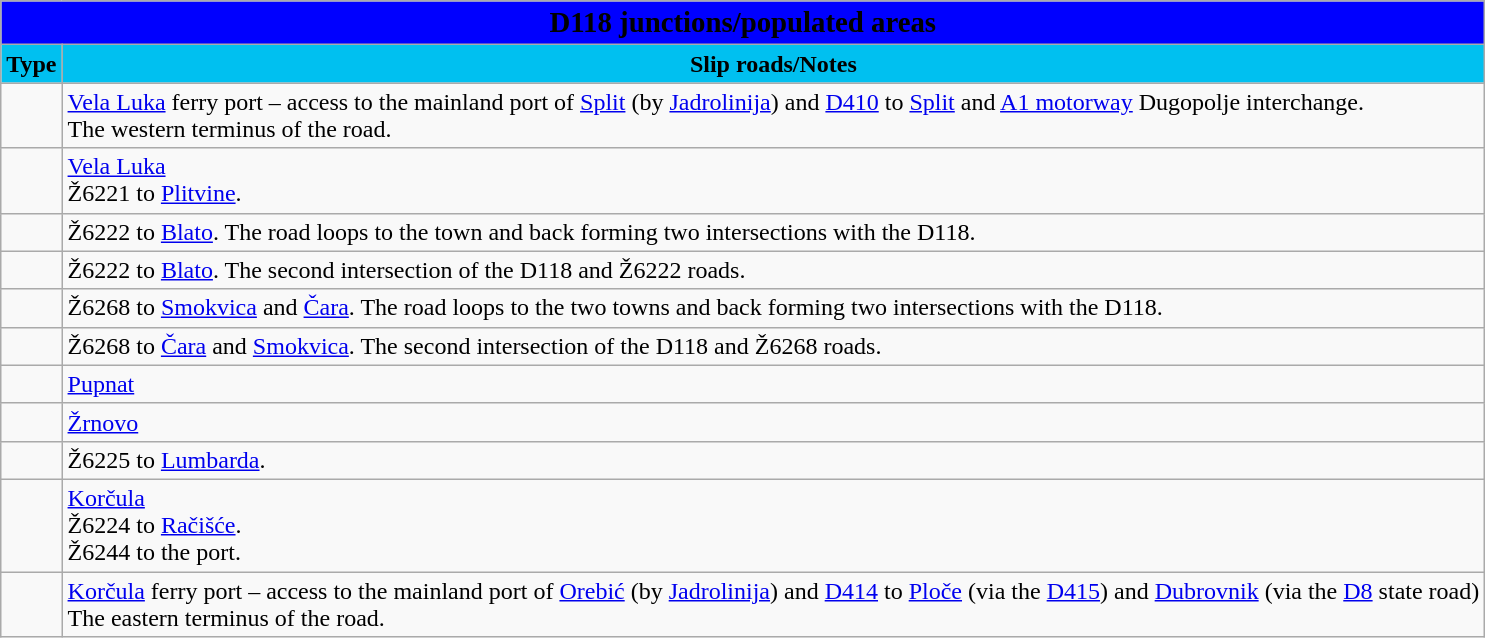<table class="wikitable">
<tr>
<td colspan=2 bgcolor=blue align=center style=margin-top:15><span><big><strong>D118 junctions/populated areas</strong></big></span></td>
</tr>
<tr>
<td align=center bgcolor=00c0f0><strong>Type</strong></td>
<td align=center bgcolor=00c0f0><strong>Slip roads/Notes</strong></td>
</tr>
<tr>
<td></td>
<td><a href='#'>Vela Luka</a> ferry port – access to the mainland port of <a href='#'>Split</a> (by <a href='#'>Jadrolinija</a>) and <a href='#'>D410</a> to <a href='#'>Split</a> and <a href='#'>A1 motorway</a> Dugopolje interchange.<br>The western terminus of the road.</td>
</tr>
<tr>
<td></td>
<td><a href='#'>Vela Luka</a><br>Ž6221 to <a href='#'>Plitvine</a>.</td>
</tr>
<tr>
<td></td>
<td>Ž6222 to <a href='#'>Blato</a>. The road loops to the town and back forming two intersections with the D118.</td>
</tr>
<tr>
<td></td>
<td>Ž6222 to <a href='#'>Blato</a>. The second intersection of the D118 and Ž6222 roads.</td>
</tr>
<tr>
<td></td>
<td>Ž6268 to <a href='#'>Smokvica</a> and <a href='#'>Čara</a>. The road loops to the two towns and back forming two intersections with the D118.</td>
</tr>
<tr>
<td></td>
<td>Ž6268 to <a href='#'>Čara</a> and <a href='#'>Smokvica</a>. The second intersection of the D118 and Ž6268 roads.</td>
</tr>
<tr>
<td></td>
<td><a href='#'>Pupnat</a></td>
</tr>
<tr>
<td></td>
<td><a href='#'>Žrnovo</a></td>
</tr>
<tr>
<td></td>
<td>Ž6225 to <a href='#'>Lumbarda</a>.</td>
</tr>
<tr>
<td></td>
<td><a href='#'>Korčula</a><br>Ž6224 to <a href='#'>Račišće</a>.<br>Ž6244 to the port.</td>
</tr>
<tr>
<td></td>
<td><a href='#'>Korčula</a> ferry port – access to the mainland port of <a href='#'>Orebić</a> (by <a href='#'>Jadrolinija</a>) and <a href='#'>D414</a> to <a href='#'>Ploče</a> (via the <a href='#'>D415</a>) and <a href='#'>Dubrovnik</a> (via the <a href='#'>D8</a> state road)<br>The eastern terminus of the road.</td>
</tr>
</table>
